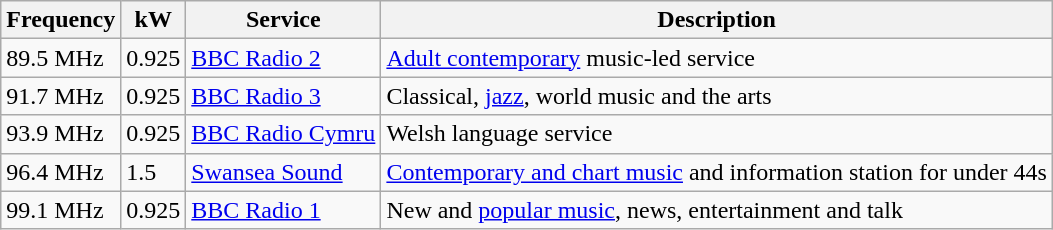<table class="wikitable sortable">
<tr>
<th>Frequency</th>
<th>kW</th>
<th>Service</th>
<th>Description</th>
</tr>
<tr>
<td>89.5 MHz</td>
<td>0.925</td>
<td><a href='#'>BBC Radio 2</a></td>
<td><a href='#'>Adult contemporary</a> music-led service</td>
</tr>
<tr>
<td>91.7 MHz</td>
<td>0.925</td>
<td><a href='#'>BBC Radio 3</a></td>
<td>Classical, <a href='#'>jazz</a>, world music and the arts</td>
</tr>
<tr>
<td>93.9 MHz</td>
<td>0.925</td>
<td><a href='#'>BBC Radio Cymru</a></td>
<td>Welsh language service</td>
</tr>
<tr>
<td>96.4 MHz</td>
<td>1.5</td>
<td><a href='#'>Swansea Sound</a></td>
<td><a href='#'>Contemporary and chart music</a> and information station for under 44s</td>
</tr>
<tr>
<td>99.1 MHz</td>
<td>0.925</td>
<td><a href='#'>BBC Radio 1</a></td>
<td>New and <a href='#'>popular music</a>, news, entertainment and talk</td>
</tr>
</table>
